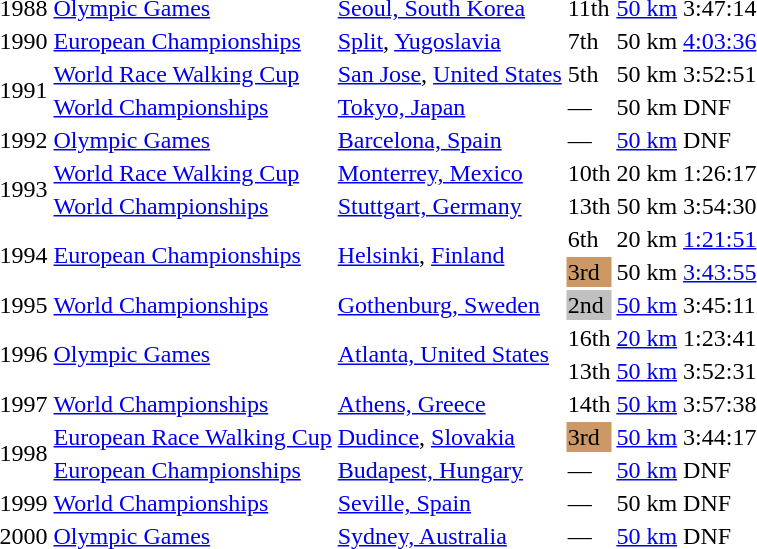<table>
<tr>
<td>1988</td>
<td><a href='#'>Olympic Games</a></td>
<td><a href='#'>Seoul, South Korea</a></td>
<td>11th</td>
<td><a href='#'>50 km</a></td>
<td>3:47:14</td>
</tr>
<tr>
<td>1990</td>
<td><a href='#'>European Championships</a></td>
<td><a href='#'>Split</a>, <a href='#'>Yugoslavia</a></td>
<td>7th</td>
<td>50 km</td>
<td><a href='#'>4:03:36</a></td>
</tr>
<tr>
<td rowspan=2>1991</td>
<td><a href='#'>World Race Walking Cup</a></td>
<td><a href='#'>San Jose</a>, <a href='#'>United States</a></td>
<td>5th</td>
<td>50 km</td>
<td>3:52:51</td>
</tr>
<tr>
<td><a href='#'>World Championships</a></td>
<td><a href='#'>Tokyo, Japan</a></td>
<td>—</td>
<td>50 km</td>
<td>DNF</td>
</tr>
<tr>
<td>1992</td>
<td><a href='#'>Olympic Games</a></td>
<td><a href='#'>Barcelona, Spain</a></td>
<td>—</td>
<td><a href='#'>50 km</a></td>
<td>DNF</td>
</tr>
<tr>
<td rowspan=2>1993</td>
<td><a href='#'>World Race Walking Cup</a></td>
<td><a href='#'>Monterrey, Mexico</a></td>
<td>10th</td>
<td>20 km</td>
<td>1:26:17</td>
</tr>
<tr>
<td><a href='#'>World Championships</a></td>
<td><a href='#'>Stuttgart, Germany</a></td>
<td>13th</td>
<td>50 km</td>
<td>3:54:30</td>
</tr>
<tr>
<td rowspan=2>1994</td>
<td rowspan=2><a href='#'>European Championships</a></td>
<td rowspan=2><a href='#'>Helsinki</a>, <a href='#'>Finland</a></td>
<td>6th</td>
<td>20 km</td>
<td><a href='#'>1:21:51</a></td>
</tr>
<tr>
<td bgcolor="cc9966">3rd</td>
<td>50 km</td>
<td><a href='#'>3:43:55</a></td>
</tr>
<tr>
<td>1995</td>
<td><a href='#'>World Championships</a></td>
<td><a href='#'>Gothenburg, Sweden</a></td>
<td bgcolor="silver">2nd</td>
<td><a href='#'>50 km</a></td>
<td>3:45:11</td>
</tr>
<tr>
<td rowspan=2>1996</td>
<td rowspan=2><a href='#'>Olympic Games</a></td>
<td rowspan=2><a href='#'>Atlanta, United States</a></td>
<td align="center">16th</td>
<td><a href='#'>20 km</a></td>
<td>1:23:41</td>
</tr>
<tr>
<td align="center">13th</td>
<td><a href='#'>50 km</a></td>
<td>3:52:31</td>
</tr>
<tr>
<td>1997</td>
<td><a href='#'>World Championships</a></td>
<td><a href='#'>Athens, Greece</a></td>
<td>14th</td>
<td><a href='#'>50 km</a></td>
<td>3:57:38</td>
</tr>
<tr>
<td rowspan=2>1998</td>
<td><a href='#'>European Race Walking Cup</a></td>
<td><a href='#'>Dudince</a>, <a href='#'>Slovakia</a></td>
<td bgcolor="cc9966">3rd</td>
<td><a href='#'>50 km</a></td>
<td>3:44:17</td>
</tr>
<tr>
<td><a href='#'>European Championships</a></td>
<td><a href='#'>Budapest, Hungary</a></td>
<td>—</td>
<td><a href='#'>50 km</a></td>
<td>DNF</td>
</tr>
<tr>
<td>1999</td>
<td><a href='#'>World Championships</a></td>
<td><a href='#'>Seville, Spain</a></td>
<td>—</td>
<td>50 km</td>
<td>DNF</td>
</tr>
<tr>
<td>2000</td>
<td><a href='#'>Olympic Games</a></td>
<td><a href='#'>Sydney, Australia</a></td>
<td>—</td>
<td><a href='#'>50 km</a></td>
<td>DNF</td>
</tr>
</table>
